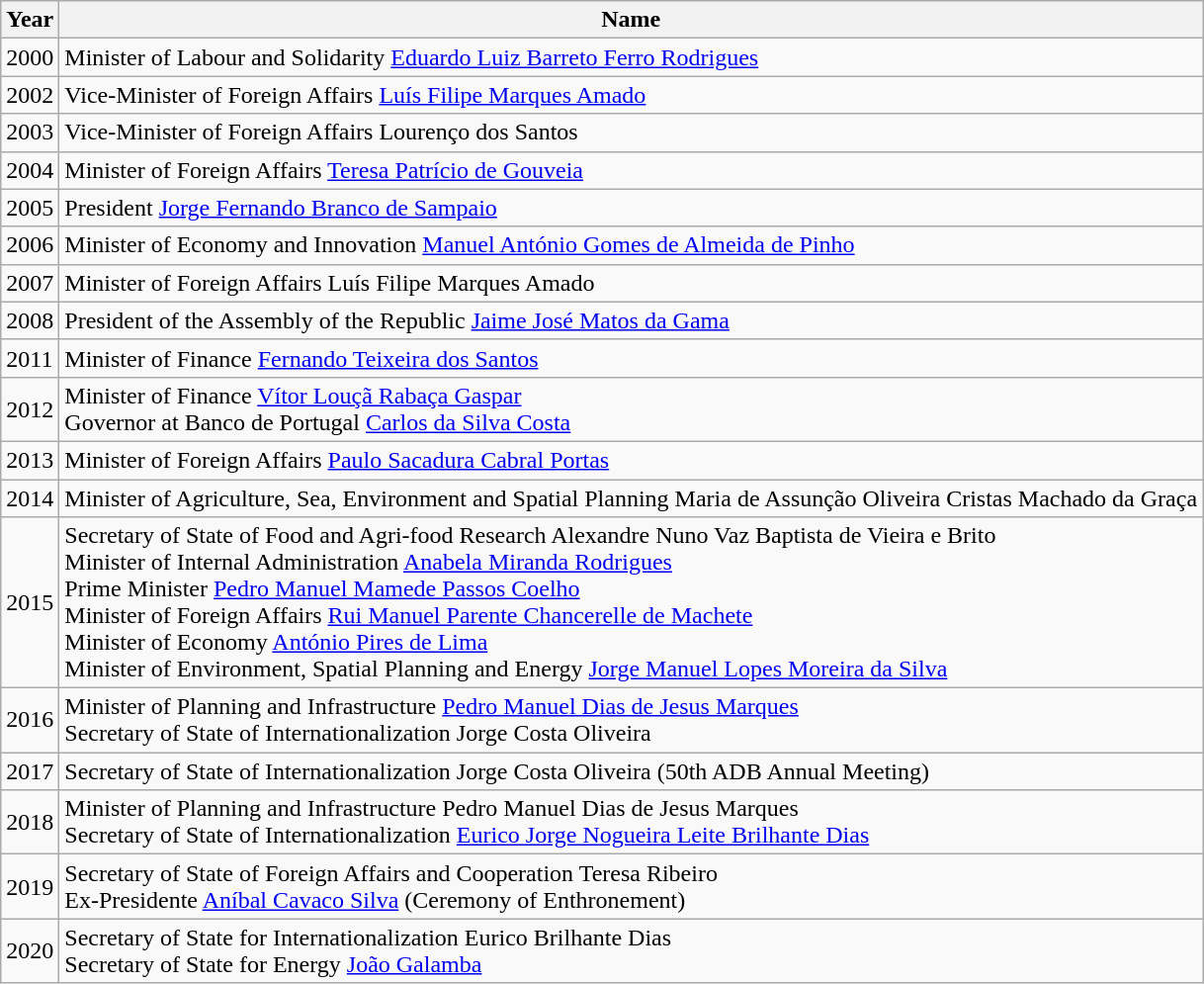<table class="wikitable">
<tr>
<th>Year</th>
<th>Name</th>
</tr>
<tr>
<td>2000</td>
<td>Minister of Labour and Solidarity <a href='#'>Eduardo Luiz Barreto Ferro Rodrigues</a></td>
</tr>
<tr>
<td>2002</td>
<td>Vice-Minister of Foreign Affairs <a href='#'>Luís Filipe Marques Amado</a></td>
</tr>
<tr>
<td>2003</td>
<td>Vice-Minister of Foreign Affairs Lourenço dos Santos</td>
</tr>
<tr>
<td>2004</td>
<td>Minister of Foreign Affairs <a href='#'>Teresa Patrício de Gouveia</a></td>
</tr>
<tr>
<td>2005</td>
<td>President <a href='#'>Jorge Fernando Branco de Sampaio</a></td>
</tr>
<tr>
<td>2006</td>
<td>Minister of Economy and Innovation <a href='#'>Manuel António Gomes de Almeida de Pinho</a></td>
</tr>
<tr>
<td>2007</td>
<td>Minister of Foreign Affairs Luís Filipe Marques Amado</td>
</tr>
<tr>
<td>2008</td>
<td>President of the Assembly of the Republic <a href='#'>Jaime José Matos da Gama</a></td>
</tr>
<tr>
<td>2011</td>
<td>Minister of Finance <a href='#'>Fernando Teixeira dos Santos</a></td>
</tr>
<tr>
<td>2012</td>
<td>Minister of Finance <a href='#'>Vítor Louçã Rabaça Gaspar</a><br>Governor at Banco de Portugal <a href='#'>Carlos da Silva Costa</a></td>
</tr>
<tr>
<td>2013</td>
<td>Minister of Foreign Affairs <a href='#'>Paulo Sacadura Cabral Portas</a></td>
</tr>
<tr>
<td>2014</td>
<td>Minister of Agriculture, Sea, Environment and Spatial Planning Maria de Assunção Oliveira Cristas Machado da Graça</td>
</tr>
<tr>
<td>2015</td>
<td>Secretary of State of Food and Agri-food Research Alexandre Nuno Vaz Baptista de Vieira e Brito<br>Minister of Internal Administration <a href='#'>Anabela Miranda Rodrigues</a><br>Prime Minister <a href='#'>Pedro Manuel Mamede Passos Coelho</a><br>Minister of Foreign Affairs <a href='#'>Rui Manuel Parente Chancerelle de Machete</a><br>Minister of Economy <a href='#'>António Pires de Lima</a><br>Minister of Environment, Spatial Planning and Energy <a href='#'>Jorge Manuel Lopes Moreira da Silva</a></td>
</tr>
<tr>
<td>2016</td>
<td>Minister of Planning and Infrastructure <a href='#'>Pedro Manuel Dias de Jesus Marques</a><br>Secretary of State of Internationalization Jorge Costa Oliveira</td>
</tr>
<tr>
<td>2017</td>
<td>Secretary of State of Internationalization Jorge Costa Oliveira (50th ADB Annual Meeting)</td>
</tr>
<tr>
<td>2018</td>
<td>Minister of Planning and Infrastructure Pedro Manuel Dias de Jesus Marques<br>Secretary of State of Internationalization <a href='#'>Eurico Jorge Nogueira Leite Brilhante Dias</a></td>
</tr>
<tr>
<td>2019</td>
<td>Secretary of State of Foreign Affairs and Cooperation Teresa Ribeiro<br>Ex-Presidente <a href='#'>Aníbal Cavaco Silva</a> (Ceremony of Enthronement)</td>
</tr>
<tr>
<td>2020</td>
<td>Secretary of State for Internationalization Eurico Brilhante Dias<br>Secretary of State for Energy <a href='#'>João Galamba</a></td>
</tr>
</table>
